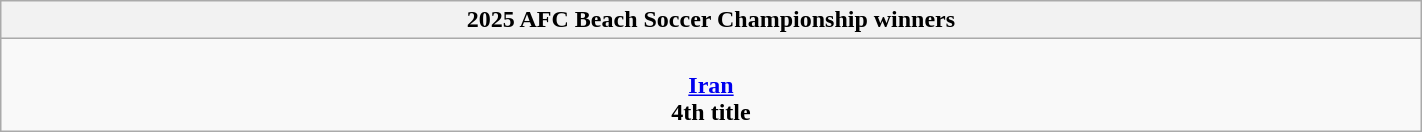<table class="wikitable" style="width:75%; text-align: center; margin: 0 auto;">
<tr>
<th>2025 AFC Beach Soccer Championship winners</th>
</tr>
<tr>
<td><br><strong><a href='#'>Iran</a></strong><br><strong>4th title</strong></td>
</tr>
</table>
